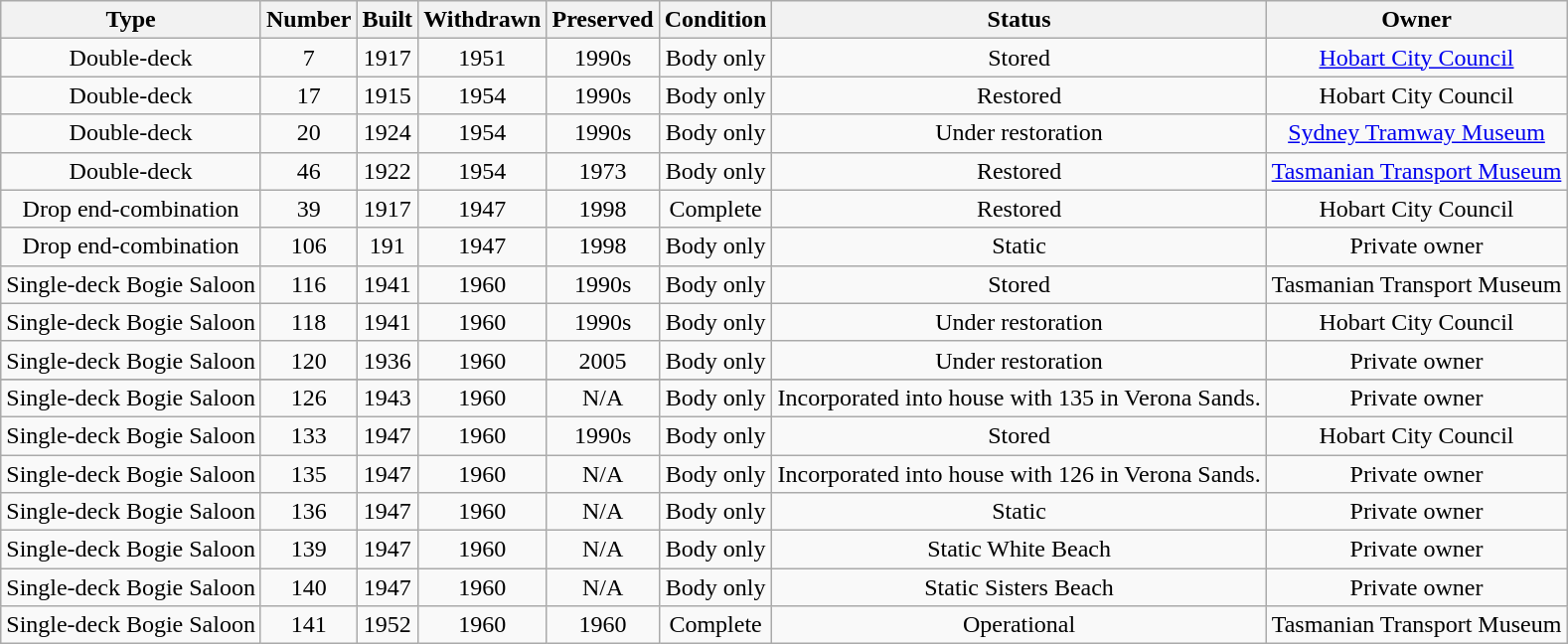<table class="wikitable sortable" style=text-align:center>
<tr>
<th>Type</th>
<th>Number</th>
<th>Built</th>
<th>Withdrawn</th>
<th>Preserved</th>
<th>Condition</th>
<th>Status</th>
<th>Owner</th>
</tr>
<tr>
<td>Double-deck</td>
<td>7</td>
<td>1917</td>
<td>1951</td>
<td>1990s</td>
<td>Body only</td>
<td>Stored</td>
<td><a href='#'>Hobart City Council</a></td>
</tr>
<tr>
<td>Double-deck</td>
<td>17</td>
<td>1915</td>
<td>1954</td>
<td>1990s</td>
<td>Body only</td>
<td>Restored</td>
<td>Hobart City Council</td>
</tr>
<tr>
<td>Double-deck</td>
<td>20</td>
<td>1924</td>
<td>1954</td>
<td>1990s</td>
<td>Body only</td>
<td>Under restoration</td>
<td><a href='#'>Sydney Tramway Museum</a></td>
</tr>
<tr>
<td>Double-deck</td>
<td>46</td>
<td>1922</td>
<td>1954</td>
<td>1973</td>
<td>Body only</td>
<td>Restored</td>
<td><a href='#'>Tasmanian Transport Museum</a></td>
</tr>
<tr>
<td>Drop end-combination</td>
<td>39</td>
<td>1917</td>
<td>1947</td>
<td>1998</td>
<td>Complete</td>
<td>Restored</td>
<td>Hobart City Council</td>
</tr>
<tr>
<td>Drop end-combination</td>
<td>106</td>
<td>191</td>
<td>1947</td>
<td>1998</td>
<td>Body only</td>
<td>Static</td>
<td>Private owner</td>
</tr>
<tr>
<td>Single-deck Bogie Saloon</td>
<td>116</td>
<td>1941</td>
<td>1960</td>
<td>1990s</td>
<td>Body only</td>
<td>Stored</td>
<td>Tasmanian Transport Museum</td>
</tr>
<tr>
<td>Single-deck Bogie Saloon</td>
<td>118</td>
<td>1941</td>
<td>1960</td>
<td>1990s</td>
<td>Body only</td>
<td>Under restoration</td>
<td>Hobart City Council</td>
</tr>
<tr>
<td>Single-deck Bogie Saloon</td>
<td>120</td>
<td>1936</td>
<td>1960</td>
<td>2005</td>
<td>Body only</td>
<td>Under restoration</td>
<td>Private owner</td>
</tr>
<tr>
</tr>
<tr>
<td>Single-deck Bogie Saloon</td>
<td>126</td>
<td>1943</td>
<td>1960</td>
<td>N/A</td>
<td>Body only</td>
<td>Incorporated into house with 135 in Verona Sands.</td>
<td>Private owner</td>
</tr>
<tr>
<td>Single-deck Bogie Saloon</td>
<td>133</td>
<td>1947</td>
<td>1960</td>
<td>1990s</td>
<td>Body only</td>
<td>Stored</td>
<td>Hobart City Council</td>
</tr>
<tr>
<td>Single-deck Bogie Saloon</td>
<td>135</td>
<td>1947</td>
<td>1960</td>
<td>N/A</td>
<td>Body only</td>
<td>Incorporated into house with 126 in Verona Sands.</td>
<td>Private owner</td>
</tr>
<tr>
<td>Single-deck Bogie Saloon</td>
<td>136</td>
<td>1947</td>
<td>1960</td>
<td>N/A</td>
<td>Body only</td>
<td>Static</td>
<td>Private owner</td>
</tr>
<tr>
<td>Single-deck Bogie Saloon</td>
<td>139</td>
<td>1947</td>
<td>1960</td>
<td>N/A</td>
<td>Body only</td>
<td>Static White Beach</td>
<td>Private owner</td>
</tr>
<tr>
<td>Single-deck Bogie Saloon</td>
<td>140</td>
<td>1947</td>
<td>1960</td>
<td>N/A</td>
<td>Body only</td>
<td>Static Sisters Beach</td>
<td>Private owner</td>
</tr>
<tr>
<td>Single-deck Bogie Saloon</td>
<td>141</td>
<td>1952</td>
<td>1960</td>
<td>1960</td>
<td>Complete</td>
<td>Operational</td>
<td>Tasmanian Transport Museum</td>
</tr>
</table>
